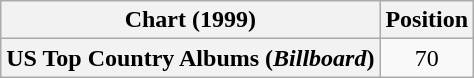<table class="wikitable plainrowheaders" style="text-align:center">
<tr>
<th scope="col">Chart (1999)</th>
<th scope="col">Position</th>
</tr>
<tr>
<th scope="row">US Top Country Albums (<em>Billboard</em>)</th>
<td>70</td>
</tr>
</table>
